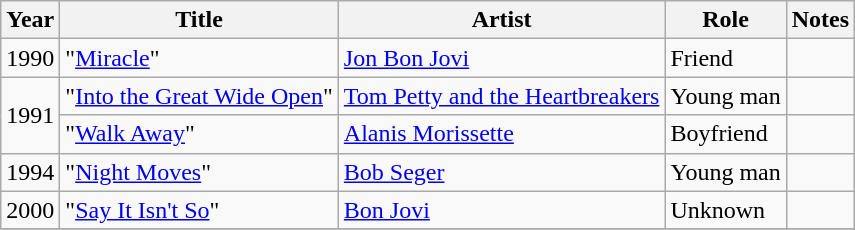<table class="wikitable sortable">
<tr>
<th>Year</th>
<th>Title</th>
<th>Artist</th>
<th>Role</th>
<th>Notes</th>
</tr>
<tr>
<td>1990</td>
<td>"<a href='#'>Miracle</a>"</td>
<td><a href='#'>Jon Bon Jovi</a></td>
<td>Friend</td>
<td></td>
</tr>
<tr>
<td rowspan=2>1991</td>
<td>"<a href='#'>Into the Great Wide Open</a>"</td>
<td><a href='#'>Tom Petty and the Heartbreakers</a></td>
<td>Young man</td>
<td></td>
</tr>
<tr>
<td>"<a href='#'>Walk Away</a>"</td>
<td><a href='#'>Alanis Morissette</a></td>
<td>Boyfriend</td>
<td></td>
</tr>
<tr>
<td>1994</td>
<td>"<a href='#'>Night Moves</a>"</td>
<td><a href='#'>Bob Seger</a></td>
<td>Young man</td>
<td></td>
</tr>
<tr>
<td>2000</td>
<td>"<a href='#'>Say It Isn't So</a>"</td>
<td><a href='#'>Bon Jovi</a></td>
<td>Unknown</td>
<td></td>
</tr>
<tr>
</tr>
</table>
